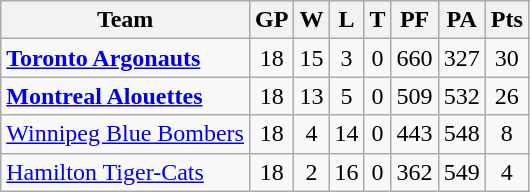<table class="wikitable">
<tr>
<th>Team</th>
<th>GP</th>
<th>W</th>
<th>L</th>
<th>T</th>
<th>PF</th>
<th>PA</th>
<th>Pts</th>
</tr>
<tr align="center">
<td align="left"><strong><a href='#'>Toronto Argonauts</a></strong></td>
<td>18</td>
<td>15</td>
<td>3</td>
<td>0</td>
<td>660</td>
<td>327</td>
<td>30</td>
</tr>
<tr align="center">
<td align="left"><strong><a href='#'>Montreal Alouettes</a></strong></td>
<td>18</td>
<td>13</td>
<td>5</td>
<td>0</td>
<td>509</td>
<td>532</td>
<td>26</td>
</tr>
<tr align="center">
<td align="left"><a href='#'>Winnipeg Blue Bombers</a></td>
<td>18</td>
<td>4</td>
<td>14</td>
<td>0</td>
<td>443</td>
<td>548</td>
<td>8</td>
</tr>
<tr align="center">
<td align="left"><a href='#'>Hamilton Tiger-Cats</a></td>
<td>18</td>
<td>2</td>
<td>16</td>
<td>0</td>
<td>362</td>
<td>549</td>
<td>4</td>
</tr>
</table>
